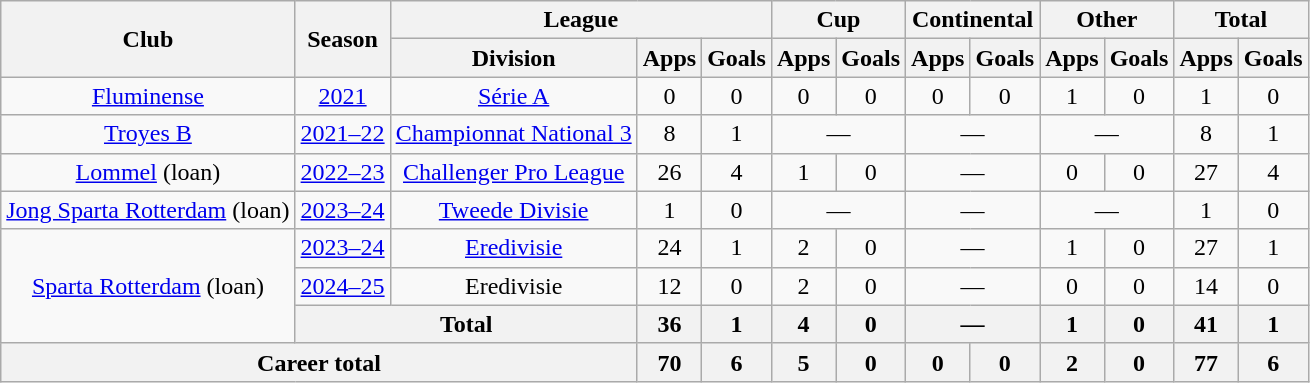<table class="wikitable" style="text-align: center">
<tr>
<th rowspan="2">Club</th>
<th rowspan="2">Season</th>
<th colspan="3">League</th>
<th colspan="2">Cup</th>
<th colspan="2">Continental</th>
<th colspan="2">Other</th>
<th colspan="2">Total</th>
</tr>
<tr>
<th>Division</th>
<th>Apps</th>
<th>Goals</th>
<th>Apps</th>
<th>Goals</th>
<th>Apps</th>
<th>Goals</th>
<th>Apps</th>
<th>Goals</th>
<th>Apps</th>
<th>Goals</th>
</tr>
<tr>
<td><a href='#'>Fluminense</a></td>
<td><a href='#'>2021</a></td>
<td><a href='#'>Série A</a></td>
<td>0</td>
<td>0</td>
<td>0</td>
<td>0</td>
<td>0</td>
<td>0</td>
<td>1</td>
<td>0</td>
<td>1</td>
<td>0</td>
</tr>
<tr>
<td><a href='#'>Troyes B</a></td>
<td><a href='#'>2021–22</a></td>
<td><a href='#'>Championnat National 3</a></td>
<td>8</td>
<td>1</td>
<td colspan="2">—</td>
<td colspan="2">—</td>
<td colspan="2">—</td>
<td>8</td>
<td>1</td>
</tr>
<tr>
<td><a href='#'>Lommel</a> (loan)</td>
<td><a href='#'>2022–23</a></td>
<td><a href='#'>Challenger Pro League</a></td>
<td>26</td>
<td>4</td>
<td>1</td>
<td>0</td>
<td colspan="2">—</td>
<td>0</td>
<td>0</td>
<td>27</td>
<td>4</td>
</tr>
<tr>
<td><a href='#'>Jong Sparta Rotterdam</a> (loan)</td>
<td><a href='#'>2023–24</a></td>
<td><a href='#'>Tweede Divisie</a></td>
<td>1</td>
<td>0</td>
<td colspan="2">—</td>
<td colspan="2">—</td>
<td colspan="2">—</td>
<td>1</td>
<td>0</td>
</tr>
<tr>
<td rowspan="3"><a href='#'>Sparta Rotterdam</a> (loan)</td>
<td><a href='#'>2023–24</a></td>
<td><a href='#'>Eredivisie</a></td>
<td>24</td>
<td>1</td>
<td>2</td>
<td>0</td>
<td colspan="2">—</td>
<td>1</td>
<td>0</td>
<td>27</td>
<td>1</td>
</tr>
<tr>
<td><a href='#'>2024–25</a></td>
<td>Eredivisie</td>
<td>12</td>
<td>0</td>
<td>2</td>
<td>0</td>
<td colspan="2">—</td>
<td>0</td>
<td>0</td>
<td>14</td>
<td>0</td>
</tr>
<tr>
<th colspan="2">Total</th>
<th>36</th>
<th>1</th>
<th>4</th>
<th>0</th>
<th colspan="2">—</th>
<th>1</th>
<th>0</th>
<th>41</th>
<th>1</th>
</tr>
<tr>
<th colspan="3"><strong>Career total</strong></th>
<th>70</th>
<th>6</th>
<th>5</th>
<th>0</th>
<th>0</th>
<th>0</th>
<th>2</th>
<th>0</th>
<th>77</th>
<th>6</th>
</tr>
</table>
